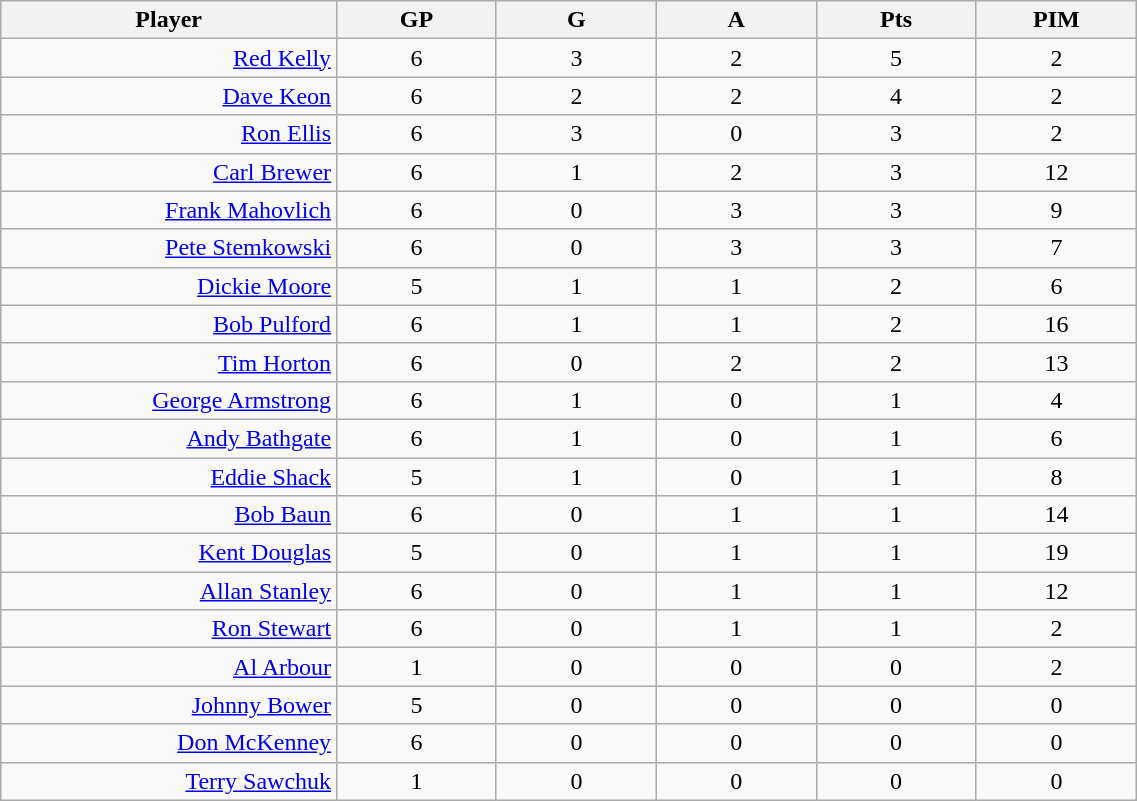<table class="wikitable sortable" width="60%">
<tr ALIGN="center">
<th bgcolor="#DDDDFF" width="10%">Player</th>
<th bgcolor="#DDDDFF" width="5%">GP</th>
<th bgcolor="#DDDDFF" width="5%">G</th>
<th bgcolor="#DDDDFF" width="5%">A</th>
<th bgcolor="#DDDDFF" width="5%">Pts</th>
<th bgcolor="#DDDDFF" width="5%">PIM</th>
</tr>
<tr align="center">
<td align="right"><a href='#'>Red Kelly</a></td>
<td>6</td>
<td>3</td>
<td>2</td>
<td>5</td>
<td>2</td>
</tr>
<tr align="center">
<td align="right"><a href='#'>Dave Keon</a></td>
<td>6</td>
<td>2</td>
<td>2</td>
<td>4</td>
<td>2</td>
</tr>
<tr align="center">
<td align="right"><a href='#'>Ron Ellis</a></td>
<td>6</td>
<td>3</td>
<td>0</td>
<td>3</td>
<td>2</td>
</tr>
<tr align="center">
<td align="right"><a href='#'>Carl Brewer</a></td>
<td>6</td>
<td>1</td>
<td>2</td>
<td>3</td>
<td>12</td>
</tr>
<tr align="center">
<td align="right"><a href='#'>Frank Mahovlich</a></td>
<td>6</td>
<td>0</td>
<td>3</td>
<td>3</td>
<td>9</td>
</tr>
<tr align="center">
<td align="right"><a href='#'>Pete Stemkowski</a></td>
<td>6</td>
<td>0</td>
<td>3</td>
<td>3</td>
<td>7</td>
</tr>
<tr align="center">
<td align="right"><a href='#'>Dickie Moore</a></td>
<td>5</td>
<td>1</td>
<td>1</td>
<td>2</td>
<td>6</td>
</tr>
<tr align="center">
<td align="right"><a href='#'>Bob Pulford</a></td>
<td>6</td>
<td>1</td>
<td>1</td>
<td>2</td>
<td>16</td>
</tr>
<tr align="center">
<td align="right"><a href='#'>Tim Horton</a></td>
<td>6</td>
<td>0</td>
<td>2</td>
<td>2</td>
<td>13</td>
</tr>
<tr align="center">
<td align="right"><a href='#'>George Armstrong</a></td>
<td>6</td>
<td>1</td>
<td>0</td>
<td>1</td>
<td>4</td>
</tr>
<tr align="center">
<td align="right"><a href='#'>Andy Bathgate</a></td>
<td>6</td>
<td>1</td>
<td>0</td>
<td>1</td>
<td>6</td>
</tr>
<tr align="center">
<td align="right"><a href='#'>Eddie Shack</a></td>
<td>5</td>
<td>1</td>
<td>0</td>
<td>1</td>
<td>8</td>
</tr>
<tr align="center">
<td align="right"><a href='#'>Bob Baun</a></td>
<td>6</td>
<td>0</td>
<td>1</td>
<td>1</td>
<td>14</td>
</tr>
<tr align="center">
<td align="right"><a href='#'>Kent Douglas</a></td>
<td>5</td>
<td>0</td>
<td>1</td>
<td>1</td>
<td>19</td>
</tr>
<tr align="center">
<td align="right"><a href='#'>Allan Stanley</a></td>
<td>6</td>
<td>0</td>
<td>1</td>
<td>1</td>
<td>12</td>
</tr>
<tr align="center">
<td align="right"><a href='#'>Ron Stewart</a></td>
<td>6</td>
<td>0</td>
<td>1</td>
<td>1</td>
<td>2</td>
</tr>
<tr align="center">
<td align="right"><a href='#'>Al Arbour</a></td>
<td>1</td>
<td>0</td>
<td>0</td>
<td>0</td>
<td>2</td>
</tr>
<tr align="center">
<td align="right"><a href='#'>Johnny Bower</a></td>
<td>5</td>
<td>0</td>
<td>0</td>
<td>0</td>
<td>0</td>
</tr>
<tr align="center">
<td align="right"><a href='#'>Don McKenney</a></td>
<td>6</td>
<td>0</td>
<td>0</td>
<td>0</td>
<td>0</td>
</tr>
<tr align="center">
<td align="right"><a href='#'>Terry Sawchuk</a></td>
<td>1</td>
<td>0</td>
<td>0</td>
<td>0</td>
<td>0</td>
</tr>
</table>
